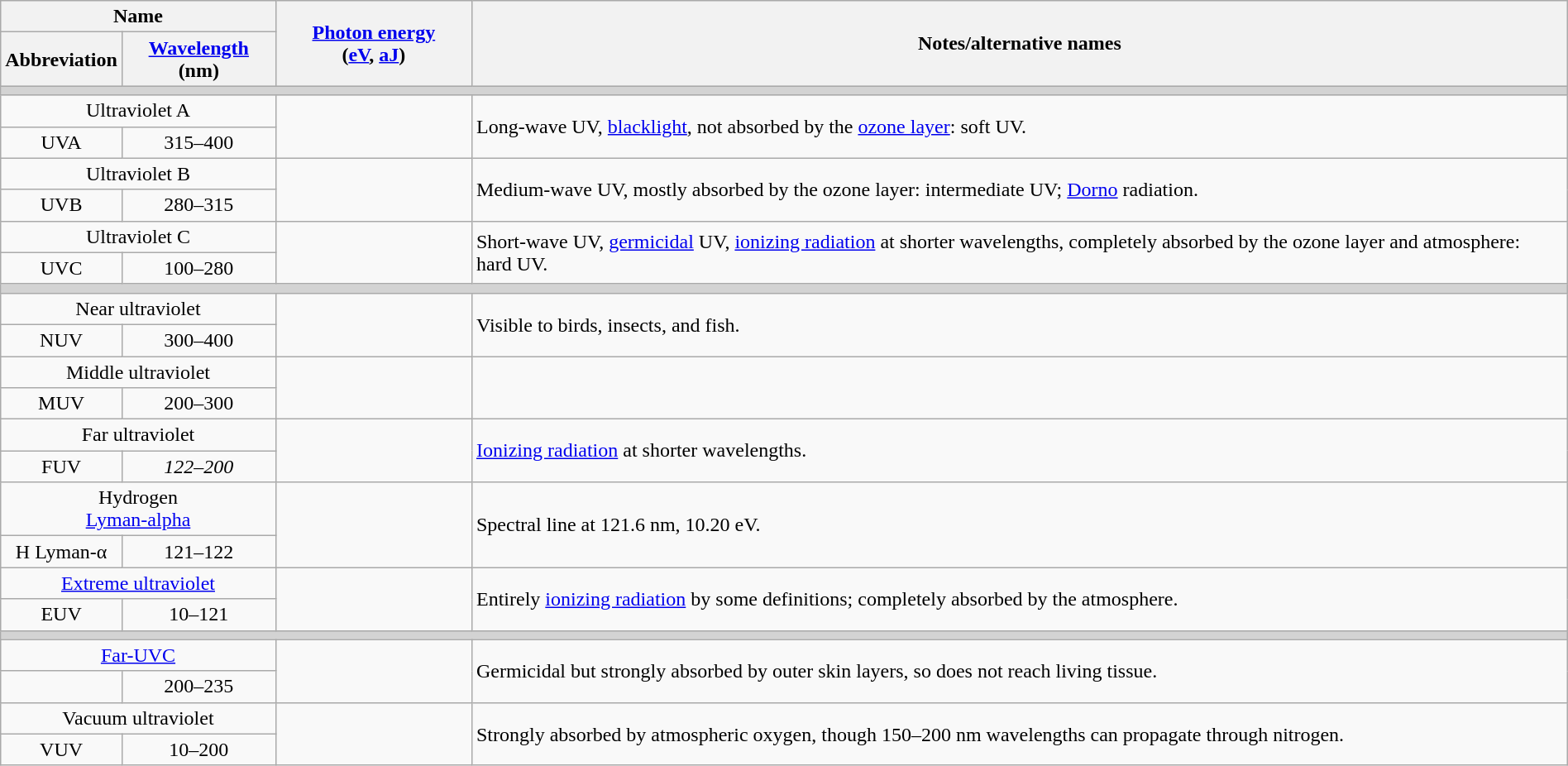<table class="wikitable" style="margin:2em auto; text-align:center;">
<tr>
<th colspan=2>Name</th>
<th rowspan=2><a href='#'>Photon energy</a> (<a href='#'>eV</a>, <a href='#'>aJ</a>)</th>
<th rowspan=2>Notes/alternative names</th>
</tr>
<tr>
<th>Abbreviation</th>
<th><a href='#'>Wavelength</a> (nm)</th>
</tr>
<tr>
<td colspan=4 style="background:lightgrey"></td>
</tr>
<tr>
<td colspan=2>Ultraviolet A</td>
<td rowspan=2></td>
<td rowspan=2 style="text-align:left;">Long-wave UV, <a href='#'>blacklight</a>, not absorbed by the <a href='#'>ozone layer</a>: soft UV.</td>
</tr>
<tr>
<td>UVA </td>
<td>315–400</td>
</tr>
<tr>
<td colspan=2>Ultraviolet B</td>
<td rowspan=2></td>
<td rowspan=2 style="text-align:left;">Medium-wave UV, mostly absorbed by the ozone layer: intermediate UV; <a href='#'>Dorno</a> radiation.</td>
</tr>
<tr>
<td>UVB</td>
<td>280–315</td>
</tr>
<tr>
<td colspan=2>Ultraviolet C</td>
<td rowspan=2></td>
<td rowspan=2 style="text-align:left;">Short-wave UV, <a href='#'>germicidal</a> UV, <a href='#'>ionizing radiation</a> at shorter wavelengths, completely absorbed by the ozone layer and atmosphere: hard UV.</td>
</tr>
<tr>
<td>UVC</td>
<td>100–280</td>
</tr>
<tr>
<td colspan=4 style="background:lightgrey"></td>
</tr>
<tr>
<td colspan=2>Near ultraviolet</td>
<td rowspan=2></td>
<td rowspan=2 style="text-align:left;">Visible to birds, insects, and fish.</td>
</tr>
<tr>
<td>NUV </td>
<td>300–400</td>
</tr>
<tr>
<td colspan=2>Middle ultraviolet</td>
<td rowspan=2></td>
<td rowspan=2 style="text-align:left;"></td>
</tr>
<tr>
<td>MUV</td>
<td>200–300</td>
</tr>
<tr>
<td colspan=2>Far ultraviolet</td>
<td rowspan=2></td>
<td rowspan=2 style="text-align:left;"><a href='#'>Ionizing radiation</a> at shorter wavelengths.</td>
</tr>
<tr>
<td>FUV</td>
<td><em>122–200</em></td>
</tr>
<tr>
<td colspan=2>Hydrogen<br><a href='#'>Lyman-alpha</a></td>
<td rowspan=2></td>
<td rowspan=2 style="text-align:left;">Spectral line at 121.6 nm, 10.20 eV.</td>
</tr>
<tr>
<td>H Lyman‑α</td>
<td>121–122</td>
</tr>
<tr>
<td colspan=2><a href='#'>Extreme ultraviolet</a></td>
<td rowspan=2></td>
<td rowspan=2 style="text-align:left;">Entirely <a href='#'>ionizing radiation</a> by some definitions; completely absorbed by the atmosphere.</td>
</tr>
<tr>
<td>EUV </td>
<td>10–121 </td>
</tr>
<tr>
<td colspan=4 style="background:lightgrey"></td>
</tr>
<tr>
<td colspan=2><a href='#'>Far-UVC</a></td>
<td rowspan=2></td>
<td rowspan=2 style="text-align:left;">Germicidal but strongly absorbed by outer skin layers, so does not reach living tissue.</td>
</tr>
<tr>
<td></td>
<td>200–235 </td>
</tr>
<tr>
<td colspan=2>Vacuum ultraviolet</td>
<td rowspan=2></td>
<td rowspan=2 style="text-align:left;">Strongly absorbed by atmospheric oxygen, though 150–200 nm wavelengths can propagate through nitrogen.</td>
</tr>
<tr>
<td>VUV </td>
<td>10–200 </td>
</tr>
</table>
